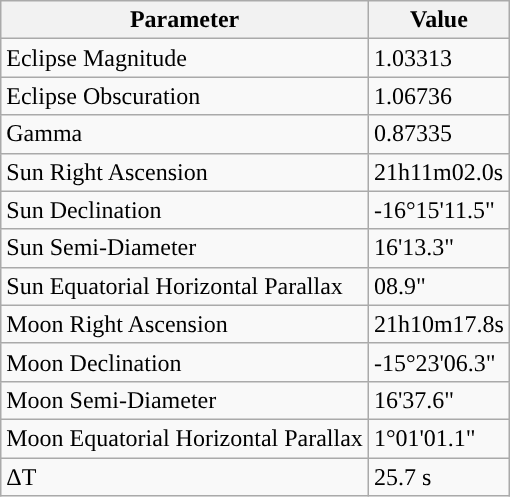<table class="wikitable">
<tr>
<th>Parameter</th>
<th>Value</th>
</tr>
<tr>
<td>Eclipse Magnitude</td>
<td>1.03313</td>
</tr>
<tr>
<td>Eclipse Obscuration</td>
<td>1.06736</td>
</tr>
<tr>
<td>Gamma</td>
<td>0.87335</td>
</tr>
<tr>
<td>Sun Right Ascension</td>
<td>21h11m02.0s</td>
</tr>
<tr>
<td>Sun Declination</td>
<td>-16°15'11.5"</td>
</tr>
<tr>
<td>Sun Semi-Diameter</td>
<td>16'13.3"</td>
</tr>
<tr>
<td>Sun Equatorial Horizontal Parallax</td>
<td>08.9"</td>
</tr>
<tr>
<td>Moon Right Ascension</td>
<td>21h10m17.8s</td>
</tr>
<tr>
<td>Moon Declination</td>
<td>-15°23'06.3"</td>
</tr>
<tr>
<td>Moon Semi-Diameter</td>
<td>16'37.6"</td>
</tr>
<tr>
<td>Moon Equatorial Horizontal Parallax</td>
<td>1°01'01.1"</td>
</tr>
<tr>
<td>ΔT</td>
<td>25.7 s</td>
</tr>
</table>
